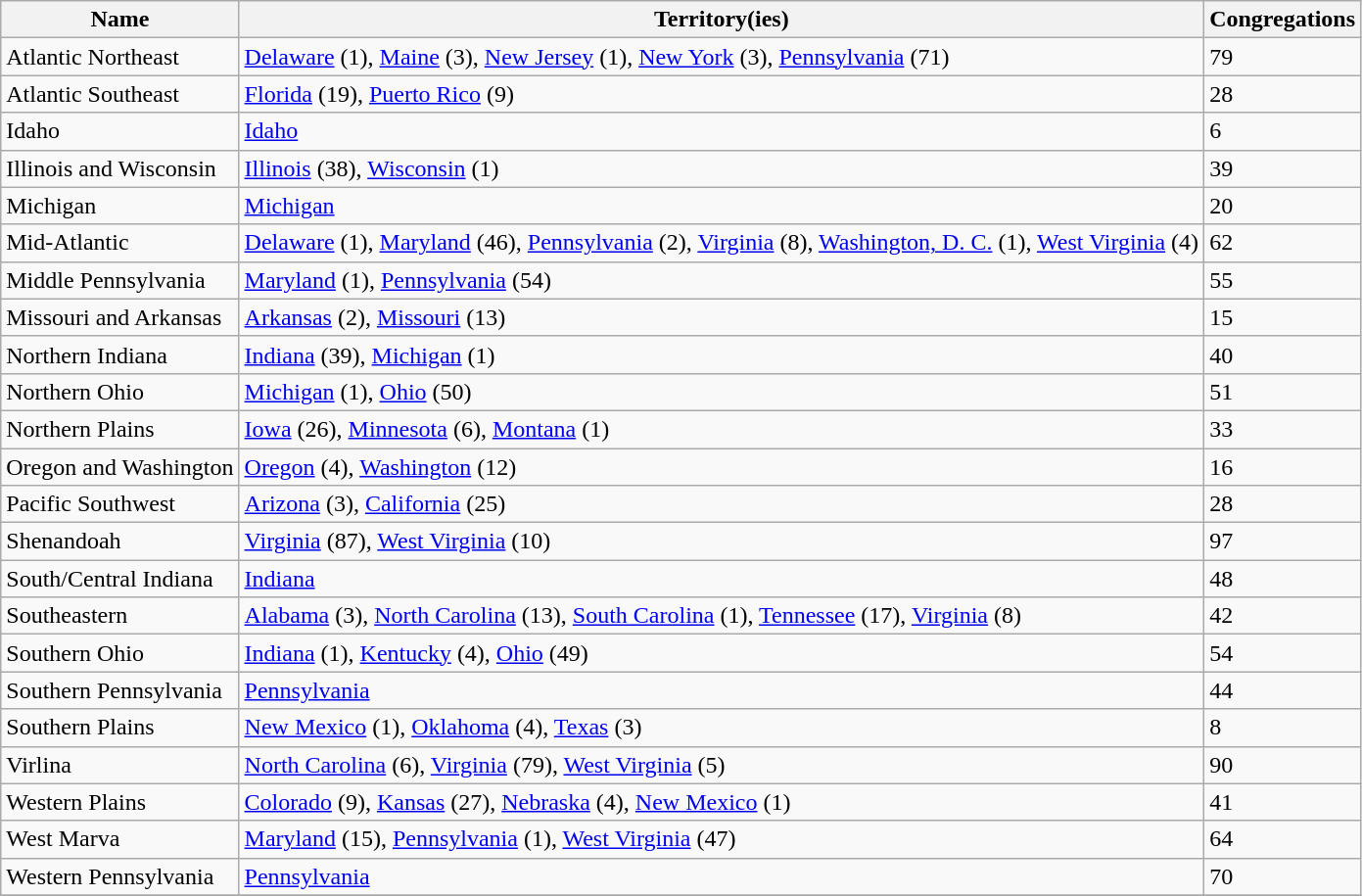<table class="sortable wikitable">
<tr>
<th>Name</th>
<th class="unsortable">Territory(ies)</th>
<th>Congregations</th>
</tr>
<tr>
<td>Atlantic Northeast</td>
<td><a href='#'>Delaware</a> (1), <a href='#'>Maine</a> (3), <a href='#'>New Jersey</a> (1), <a href='#'>New York</a> (3), <a href='#'>Pennsylvania</a> (71)</td>
<td>79</td>
</tr>
<tr>
<td>Atlantic Southeast</td>
<td><a href='#'>Florida</a> (19), <a href='#'>Puerto Rico</a> (9)</td>
<td>28</td>
</tr>
<tr>
<td>Idaho</td>
<td><a href='#'>Idaho</a></td>
<td>6</td>
</tr>
<tr>
<td>Illinois and Wisconsin</td>
<td><a href='#'>Illinois</a> (38), <a href='#'>Wisconsin</a> (1)</td>
<td>39</td>
</tr>
<tr>
<td>Michigan</td>
<td><a href='#'>Michigan</a></td>
<td>20</td>
</tr>
<tr>
<td>Mid-Atlantic</td>
<td><a href='#'>Delaware</a> (1), <a href='#'>Maryland</a> (46), <a href='#'>Pennsylvania</a> (2), <a href='#'>Virginia</a> (8), <a href='#'>Washington, D. C.</a> (1), <a href='#'>West Virginia</a> (4)</td>
<td>62</td>
</tr>
<tr>
<td>Middle Pennsylvania</td>
<td><a href='#'>Maryland</a> (1), <a href='#'>Pennsylvania</a> (54)</td>
<td>55</td>
</tr>
<tr>
<td>Missouri and Arkansas</td>
<td><a href='#'>Arkansas</a> (2), <a href='#'>Missouri</a> (13)</td>
<td>15</td>
</tr>
<tr>
<td>Northern Indiana</td>
<td><a href='#'>Indiana</a> (39), <a href='#'>Michigan</a> (1)</td>
<td>40</td>
</tr>
<tr>
<td>Northern Ohio</td>
<td><a href='#'>Michigan</a> (1), <a href='#'>Ohio</a> (50)</td>
<td>51</td>
</tr>
<tr>
<td>Northern Plains</td>
<td><a href='#'>Iowa</a> (26), <a href='#'>Minnesota</a> (6), <a href='#'>Montana</a> (1)</td>
<td>33</td>
</tr>
<tr>
<td>Oregon and Washington</td>
<td><a href='#'>Oregon</a> (4), <a href='#'>Washington</a> (12)</td>
<td>16</td>
</tr>
<tr>
<td>Pacific Southwest</td>
<td><a href='#'>Arizona</a> (3), <a href='#'>California</a> (25)</td>
<td>28</td>
</tr>
<tr>
<td>Shenandoah</td>
<td><a href='#'>Virginia</a> (87), <a href='#'>West Virginia</a> (10)</td>
<td>97</td>
</tr>
<tr>
<td>South/Central Indiana</td>
<td><a href='#'>Indiana</a></td>
<td>48</td>
</tr>
<tr>
<td>Southeastern</td>
<td><a href='#'>Alabama</a> (3), <a href='#'>North Carolina</a> (13), <a href='#'>South Carolina</a> (1), <a href='#'>Tennessee</a> (17), <a href='#'>Virginia</a> (8)</td>
<td>42</td>
</tr>
<tr>
<td>Southern Ohio</td>
<td><a href='#'>Indiana</a> (1), <a href='#'>Kentucky</a> (4), <a href='#'>Ohio</a> (49)</td>
<td>54</td>
</tr>
<tr>
<td>Southern Pennsylvania</td>
<td><a href='#'>Pennsylvania</a></td>
<td>44</td>
</tr>
<tr>
<td>Southern Plains</td>
<td><a href='#'>New Mexico</a> (1), <a href='#'>Oklahoma</a> (4), <a href='#'>Texas</a> (3)</td>
<td>8</td>
</tr>
<tr>
<td>Virlina</td>
<td><a href='#'>North Carolina</a> (6), <a href='#'>Virginia</a> (79), <a href='#'>West Virginia</a> (5)</td>
<td>90</td>
</tr>
<tr>
<td>Western Plains</td>
<td><a href='#'>Colorado</a> (9), <a href='#'>Kansas</a> (27), <a href='#'>Nebraska</a> (4), <a href='#'>New Mexico</a> (1)</td>
<td>41</td>
</tr>
<tr>
<td>West Marva</td>
<td><a href='#'>Maryland</a> (15), <a href='#'>Pennsylvania</a> (1), <a href='#'>West Virginia</a> (47)</td>
<td>64</td>
</tr>
<tr>
<td>Western Pennsylvania</td>
<td><a href='#'>Pennsylvania</a></td>
<td>70</td>
</tr>
<tr>
</tr>
</table>
